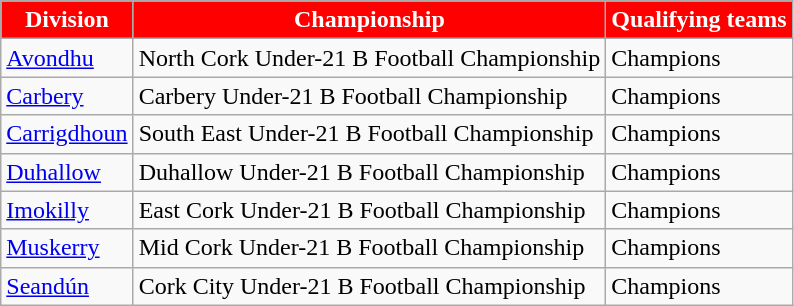<table class="wikitable">
<tr>
<th style="background:red;color:white">Division</th>
<th style="background:red;color:white">Championship</th>
<th style="background:red;color:white">Qualifying teams</th>
</tr>
<tr>
<td><a href='#'>Avondhu</a></td>
<td>North Cork Under-21 B Football Championship</td>
<td>Champions</td>
</tr>
<tr>
<td><a href='#'>Carbery</a></td>
<td>Carbery Under-21 B Football Championship</td>
<td>Champions</td>
</tr>
<tr>
<td><a href='#'>Carrigdhoun</a></td>
<td>South East Under-21 B Football Championship</td>
<td>Champions</td>
</tr>
<tr>
<td><a href='#'>Duhallow</a></td>
<td>Duhallow Under-21 B Football Championship</td>
<td>Champions</td>
</tr>
<tr>
<td><a href='#'>Imokilly</a></td>
<td>East Cork Under-21 B Football Championship</td>
<td>Champions</td>
</tr>
<tr>
<td><a href='#'>Muskerry</a></td>
<td>Mid Cork Under-21 B Football Championship</td>
<td>Champions</td>
</tr>
<tr>
<td><a href='#'>Seandún</a></td>
<td>Cork City Under-21 B Football Championship</td>
<td>Champions</td>
</tr>
</table>
